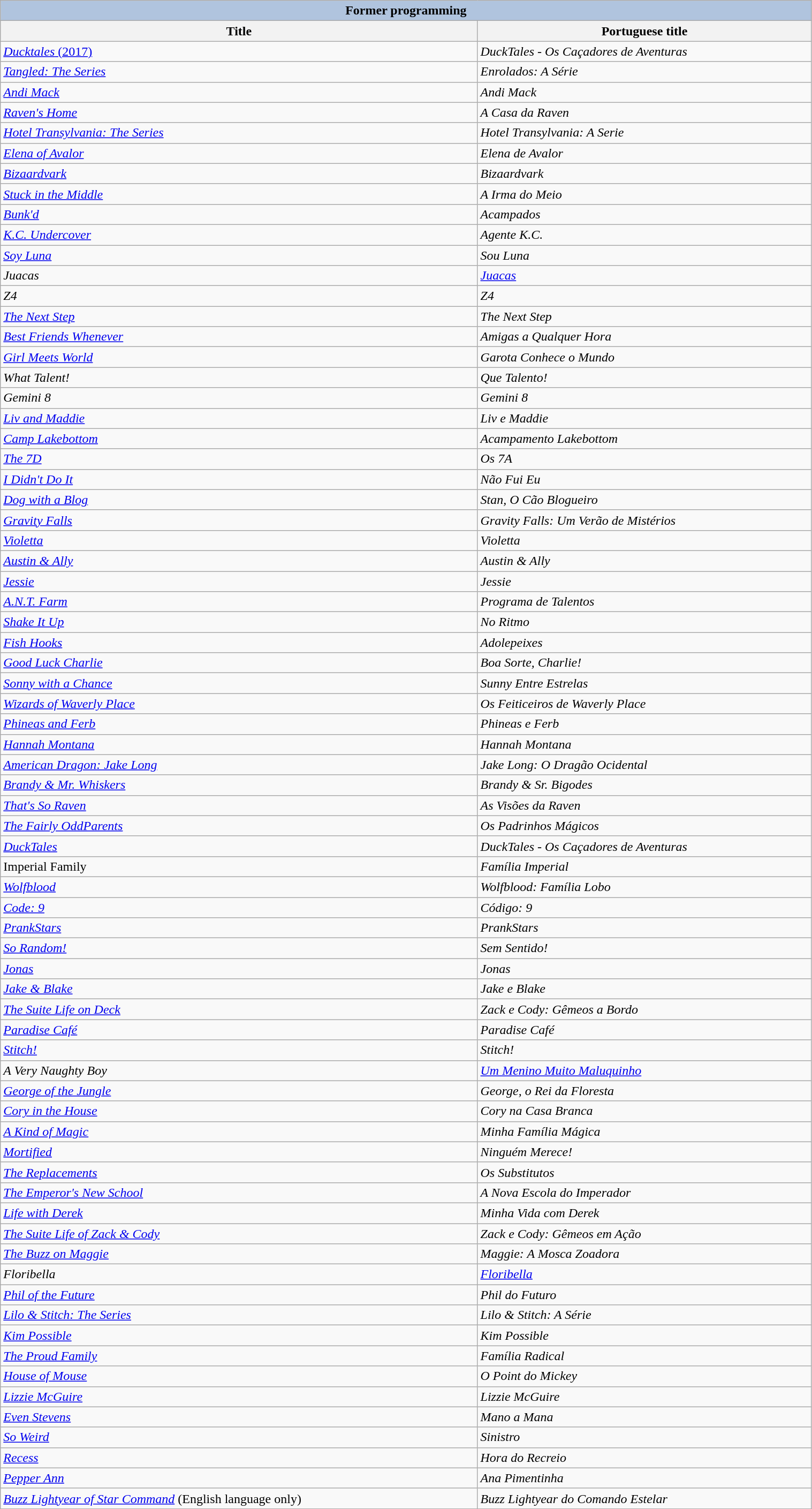<table class="wikitable" width=80%>
<tr>
<th colspan="3" style="background: LightSteelBlue;">Former programming</th>
</tr>
<tr>
<th>Title</th>
<th>Portuguese title</th>
</tr>
<tr>
<td><a href='#'><em>Ducktales</em> (2017)</a></td>
<td><em>DuckTales - Os Caçadores de Aventuras</em></td>
</tr>
<tr>
<td><em><a href='#'>Tangled: The Series</a></em></td>
<td><em>Enrolados: A Série</em></td>
</tr>
<tr>
<td><em><a href='#'>Andi Mack</a></em></td>
<td><em>Andi Mack</em></td>
</tr>
<tr>
<td><em><a href='#'>Raven's Home</a></em></td>
<td><em>A Casa da Raven</em></td>
</tr>
<tr>
<td><em><a href='#'>Hotel Transylvania: The Series</a></em></td>
<td><em>Hotel Transylvania: A Serie</em></td>
</tr>
<tr>
<td><em><a href='#'>Elena of Avalor</a></em></td>
<td><em>Elena de Avalor</em></td>
</tr>
<tr>
<td><em><a href='#'>Bizaardvark</a></em></td>
<td><em>Bizaardvark</em></td>
</tr>
<tr>
<td><em><a href='#'>Stuck in the Middle</a></em></td>
<td><em>A Irma do Meio</em></td>
</tr>
<tr>
<td><em><a href='#'>Bunk'd</a></em></td>
<td><em>Acampados</em></td>
</tr>
<tr>
<td><em><a href='#'>K.C. Undercover</a></em></td>
<td><em>Agente K.C.</em></td>
</tr>
<tr>
<td><em><a href='#'>Soy Luna</a></em></td>
<td><em>Sou Luna</em></td>
</tr>
<tr>
<td><em>Juacas</em></td>
<td><em><a href='#'>Juacas</a></em></td>
</tr>
<tr>
<td><em>Z4</em></td>
<td><em>Z4</em></td>
</tr>
<tr>
<td><em><a href='#'>The Next Step</a></em></td>
<td><em>The Next Step</em></td>
</tr>
<tr>
<td><em><a href='#'>Best Friends Whenever</a></em></td>
<td><em>Amigas a Qualquer Hora</em></td>
</tr>
<tr>
<td><em><a href='#'>Girl Meets World</a></em></td>
<td><em>Garota Conhece o Mundo</em></td>
</tr>
<tr>
<td><em>What Talent!</em></td>
<td><em>Que Talento!</em></td>
</tr>
<tr>
<td><em>Gemini 8</em></td>
<td><em>Gemini 8</em></td>
</tr>
<tr>
<td><em><a href='#'>Liv and Maddie</a></em></td>
<td><em>Liv e Maddie</em></td>
</tr>
<tr>
<td><em><a href='#'>Camp Lakebottom</a></em></td>
<td><em>Acampamento Lakebottom</em></td>
</tr>
<tr>
<td><em><a href='#'>The 7D</a></em></td>
<td><em>Os 7A</em></td>
</tr>
<tr>
<td><em><a href='#'>I Didn't Do It</a></em></td>
<td><em>Não Fui Eu</em></td>
</tr>
<tr>
<td><em><a href='#'>Dog with a Blog</a></em></td>
<td><em>Stan, O Cão Blogueiro</em></td>
</tr>
<tr>
<td><em><a href='#'>Gravity Falls</a></em></td>
<td><em>Gravity Falls: Um Verão de Mistérios</em></td>
</tr>
<tr>
<td><em><a href='#'>Violetta</a></em></td>
<td><em>Violetta</em></td>
</tr>
<tr>
<td><em><a href='#'>Austin & Ally</a></em></td>
<td><em>Austin & Ally</em></td>
</tr>
<tr>
<td><em><a href='#'>Jessie</a></em></td>
<td><em>Jessie</em></td>
</tr>
<tr>
<td><em><a href='#'>A.N.T. Farm</a></em></td>
<td><em>Programa de Talentos</em></td>
</tr>
<tr>
<td><em><a href='#'>Shake It Up</a></em></td>
<td><em>No Ritmo</em></td>
</tr>
<tr>
<td><em><a href='#'>Fish Hooks</a></em></td>
<td><em>Adolepeixes</em></td>
</tr>
<tr>
<td><em><a href='#'>Good Luck Charlie</a></em></td>
<td><em>Boa Sorte, Charlie! </em></td>
</tr>
<tr>
<td><em><a href='#'>Sonny with a Chance</a></em></td>
<td><em>Sunny Entre Estrelas</em></td>
</tr>
<tr>
<td><em><a href='#'>Wizards of Waverly Place</a></em></td>
<td><em>Os Feiticeiros de Waverly Place</em></td>
</tr>
<tr>
<td><em><a href='#'>Phineas and Ferb</a></em></td>
<td><em>Phineas e Ferb</em></td>
</tr>
<tr>
<td><em><a href='#'>Hannah Montana</a></em></td>
<td><em>Hannah Montana</em></td>
</tr>
<tr>
<td><em><a href='#'>American Dragon: Jake Long</a></em></td>
<td><em>Jake Long: O Dragão Ocidental</em></td>
</tr>
<tr>
<td><em><a href='#'>Brandy & Mr. Whiskers</a></em></td>
<td><em>Brandy & Sr. Bigodes</em></td>
</tr>
<tr>
<td><em><a href='#'>That's So Raven</a></em></td>
<td><em>As Visões da Raven</em></td>
</tr>
<tr>
<td><em><a href='#'>The Fairly OddParents</a></em></td>
<td><em>Os Padrinhos Mágicos</em></td>
</tr>
<tr>
<td><em><a href='#'>DuckTales</a></em></td>
<td><em>DuckTales - Os Caçadores de Aventuras</em></td>
</tr>
<tr>
<td>Imperial Family</td>
<td><em>Família Imperial</em></td>
</tr>
<tr>
<td><em><a href='#'>Wolfblood</a></em></td>
<td><em>Wolfblood: Família Lobo</em></td>
</tr>
<tr>
<td><em><a href='#'>Code: 9</a></em></td>
<td><em>Código: 9</em></td>
</tr>
<tr>
<td><em><a href='#'>PrankStars</a></em></td>
<td><em>PrankStars</em></td>
</tr>
<tr>
<td><em><a href='#'>So Random!</a></em></td>
<td><em>Sem Sentido!</em></td>
</tr>
<tr>
<td><em><a href='#'>Jonas</a></em></td>
<td><em>Jonas</em></td>
</tr>
<tr>
<td><em><a href='#'>Jake & Blake</a></em></td>
<td><em>Jake e Blake</em></td>
</tr>
<tr>
<td><em><a href='#'>The Suite Life on Deck</a></em></td>
<td><em>Zack e Cody: Gêmeos a Bordo</em></td>
</tr>
<tr>
<td><em><a href='#'>Paradise Café</a></em></td>
<td><em>Paradise Café</em></td>
</tr>
<tr>
<td><em><a href='#'>Stitch!</a></em></td>
<td><em>Stitch!</em></td>
</tr>
<tr>
<td><em>A Very Naughty Boy</em></td>
<td><em><a href='#'>Um Menino Muito Maluquinho</a></em></td>
</tr>
<tr>
<td><em><a href='#'>George of the Jungle</a></em></td>
<td><em>George, o Rei da Floresta</em></td>
</tr>
<tr>
<td><em><a href='#'>Cory in the House</a></em></td>
<td><em>Cory na Casa Branca</em></td>
</tr>
<tr>
<td><em><a href='#'>A Kind of Magic</a></em></td>
<td><em>Minha Família Mágica</em></td>
</tr>
<tr>
<td><em><a href='#'>Mortified</a></em></td>
<td><em>Ninguém Merece!</em></td>
</tr>
<tr>
<td><em><a href='#'>The Replacements</a></em></td>
<td><em>Os Substitutos</em></td>
</tr>
<tr>
<td><em><a href='#'>The Emperor's New School</a></em></td>
<td><em>A Nova Escola do Imperador</em></td>
</tr>
<tr>
<td><em><a href='#'>Life with Derek</a></em></td>
<td><em>Minha Vida com Derek </em></td>
</tr>
<tr>
<td><em><a href='#'>The Suite Life of Zack & Cody</a></em></td>
<td><em>Zack e Cody: Gêmeos em Ação</em></td>
</tr>
<tr>
<td><em><a href='#'>The Buzz on Maggie</a></em></td>
<td><em>Maggie: A Mosca Zoadora</em></td>
</tr>
<tr>
<td><em>Floribella</em></td>
<td><em><a href='#'>Floribella</a></em></td>
</tr>
<tr>
<td><em><a href='#'>Phil of the Future</a></em></td>
<td><em>Phil do Futuro</em></td>
</tr>
<tr>
<td><em><a href='#'>Lilo & Stitch: The Series</a></em></td>
<td><em>Lilo & Stitch: A Série</em></td>
</tr>
<tr>
<td><em><a href='#'>Kim Possible</a></em></td>
<td><em>Kim Possible</em></td>
</tr>
<tr>
<td><em><a href='#'>The Proud Family</a></em></td>
<td><em>Família Radical</em></td>
</tr>
<tr>
<td><em><a href='#'>House of Mouse</a></em></td>
<td><em>O Point do Mickey</em></td>
</tr>
<tr>
<td><em><a href='#'>Lizzie McGuire</a></em></td>
<td><em>Lizzie McGuire</em></td>
</tr>
<tr>
<td><em><a href='#'>Even Stevens</a></em></td>
<td><em>Mano a Mana</em></td>
</tr>
<tr>
<td><em><a href='#'>So Weird</a></em></td>
<td><em>Sinistro</em></td>
</tr>
<tr>
<td><em><a href='#'>Recess</a></em></td>
<td><em>Hora do Recreio</em></td>
</tr>
<tr>
<td><em><a href='#'>Pepper Ann</a></em></td>
<td><em>Ana Pimentinha</em></td>
</tr>
<tr>
<td><em><a href='#'>Buzz Lightyear of Star Command</a></em> (English language only)</td>
<td><em>Buzz Lightyear do Comando Estelar</em></td>
</tr>
<tr>
</tr>
</table>
